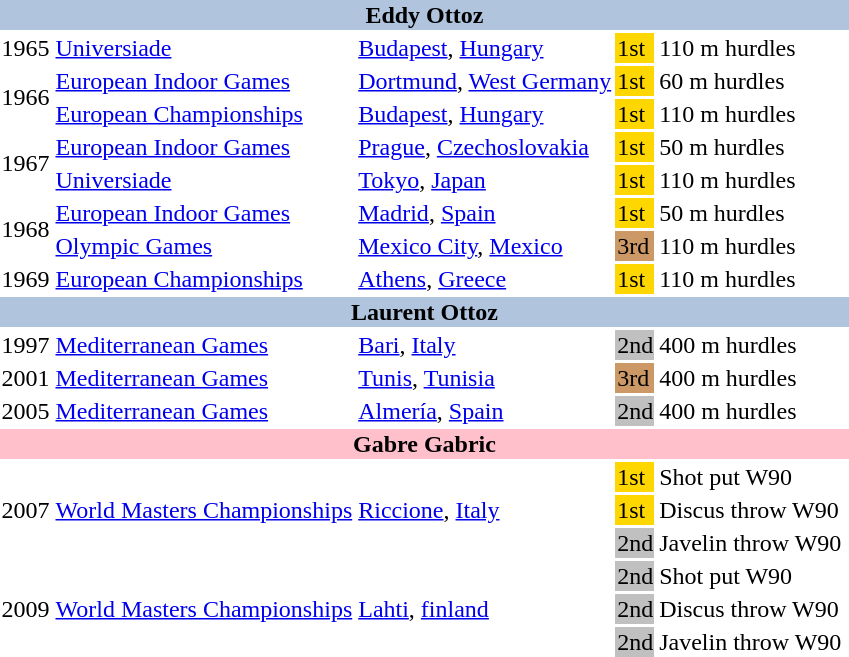<table>
<tr>
<td colspan=6 bgcolor=LightSteelBlue align=center><strong>Eddy Ottoz</strong></td>
</tr>
<tr>
<td>1965</td>
<td><a href='#'>Universiade</a></td>
<td><a href='#'>Budapest</a>, <a href='#'>Hungary</a></td>
<td bgcolor="gold">1st</td>
<td>110 m hurdles</td>
<td></td>
</tr>
<tr>
<td rowspan=2>1966</td>
<td><a href='#'>European Indoor Games</a></td>
<td><a href='#'>Dortmund</a>, <a href='#'>West Germany</a></td>
<td bgcolor="gold">1st</td>
<td>60 m hurdles</td>
<td></td>
</tr>
<tr>
<td><a href='#'>European Championships</a></td>
<td><a href='#'>Budapest</a>, <a href='#'>Hungary</a></td>
<td bgcolor="gold">1st</td>
<td>110 m hurdles</td>
<td></td>
</tr>
<tr>
<td rowspan=2>1967</td>
<td><a href='#'>European Indoor Games</a></td>
<td><a href='#'>Prague</a>, <a href='#'>Czechoslovakia</a></td>
<td bgcolor="gold">1st</td>
<td>50 m hurdles</td>
<td></td>
</tr>
<tr>
<td><a href='#'>Universiade</a></td>
<td><a href='#'>Tokyo</a>, <a href='#'>Japan</a></td>
<td bgcolor="gold">1st</td>
<td>110 m hurdles</td>
<td></td>
</tr>
<tr>
<td rowspan=2>1968</td>
<td><a href='#'>European Indoor Games</a></td>
<td><a href='#'>Madrid</a>, <a href='#'>Spain</a></td>
<td bgcolor="gold">1st</td>
<td>50 m hurdles</td>
<td></td>
</tr>
<tr>
<td><a href='#'>Olympic Games</a></td>
<td><a href='#'>Mexico City</a>, <a href='#'>Mexico</a></td>
<td bgcolor="cc9966">3rd</td>
<td>110 m hurdles</td>
<td></td>
</tr>
<tr>
<td>1969</td>
<td><a href='#'>European Championships</a></td>
<td><a href='#'>Athens</a>, <a href='#'>Greece</a></td>
<td bgcolor="gold">1st</td>
<td>110 m hurdles</td>
<td></td>
</tr>
<tr>
<td colspan=6 bgcolor=LightSteelBlue align=center><strong>Laurent Ottoz</strong></td>
</tr>
<tr>
<td>1997</td>
<td><a href='#'>Mediterranean Games</a></td>
<td><a href='#'>Bari</a>, <a href='#'>Italy</a></td>
<td bgcolor="silver">2nd</td>
<td>400 m hurdles</td>
<td></td>
</tr>
<tr>
<td>2001</td>
<td><a href='#'>Mediterranean Games</a></td>
<td><a href='#'>Tunis</a>, <a href='#'>Tunisia</a></td>
<td bgcolor="cc9966">3rd</td>
<td>400 m hurdles</td>
<td></td>
</tr>
<tr>
<td>2005</td>
<td><a href='#'>Mediterranean Games</a></td>
<td><a href='#'>Almería</a>, <a href='#'>Spain</a></td>
<td bgcolor="silver">2nd</td>
<td>400 m hurdles</td>
<td></td>
</tr>
<tr>
<td colspan=6 bgcolor=pink align=center><strong>Gabre Gabric</strong></td>
</tr>
<tr>
<td rowspan=3>2007</td>
<td rowspan=3><a href='#'>World Masters Championships</a></td>
<td rowspan=3><a href='#'>Riccione</a>, <a href='#'>Italy</a></td>
<td bgcolor=gold>1st</td>
<td>Shot put W90</td>
<td></td>
</tr>
<tr>
<td bgcolor=gold>1st</td>
<td>Discus throw W90</td>
<td></td>
</tr>
<tr>
<td bgcolor=silver>2nd</td>
<td>Javelin throw W90</td>
<td></td>
</tr>
<tr>
<td rowspan=3>2009</td>
<td rowspan=3><a href='#'>World Masters Championships</a></td>
<td rowspan=3><a href='#'>Lahti</a>, <a href='#'>finland</a></td>
<td bgcolor=silver>2nd</td>
<td>Shot put W90</td>
<td></td>
</tr>
<tr>
<td bgcolor=silver>2nd</td>
<td>Discus throw W90</td>
<td></td>
</tr>
<tr>
<td bgcolor=silver>2nd</td>
<td>Javelin throw W90</td>
<td></td>
</tr>
</table>
